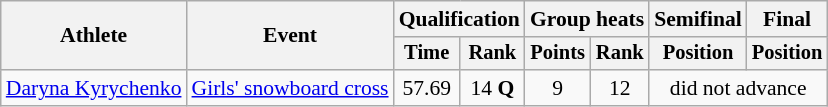<table class="wikitable" style="font-size:90%">
<tr>
<th rowspan="2">Athlete</th>
<th rowspan="2">Event</th>
<th colspan=2>Qualification</th>
<th colspan=2>Group heats</th>
<th>Semifinal</th>
<th>Final</th>
</tr>
<tr style="font-size:95%">
<th>Time</th>
<th>Rank</th>
<th>Points</th>
<th>Rank</th>
<th>Position</th>
<th>Position</th>
</tr>
<tr align=center>
<td align=left><a href='#'>Daryna Kyrychenko</a></td>
<td align=left><a href='#'>Girls' snowboard cross</a></td>
<td>57.69</td>
<td>14 <strong>Q</strong></td>
<td>9</td>
<td>12</td>
<td colspan=2>did not advance</td>
</tr>
</table>
